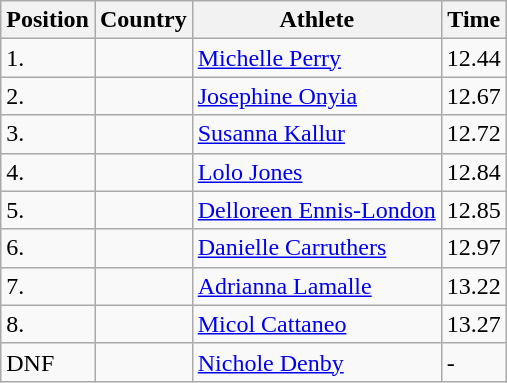<table class="wikitable">
<tr>
<th>Position</th>
<th>Country</th>
<th>Athlete</th>
<th>Time</th>
</tr>
<tr>
<td>1.</td>
<td></td>
<td><a href='#'>Michelle Perry</a></td>
<td>12.44</td>
</tr>
<tr>
<td>2.</td>
<td></td>
<td><a href='#'>Josephine Onyia</a></td>
<td>12.67</td>
</tr>
<tr>
<td>3.</td>
<td></td>
<td><a href='#'>Susanna Kallur</a></td>
<td>12.72</td>
</tr>
<tr>
<td>4.</td>
<td></td>
<td><a href='#'>Lolo Jones</a></td>
<td>12.84</td>
</tr>
<tr>
<td>5.</td>
<td></td>
<td><a href='#'>Delloreen Ennis-London</a></td>
<td>12.85</td>
</tr>
<tr>
<td>6.</td>
<td></td>
<td><a href='#'>Danielle Carruthers</a></td>
<td>12.97</td>
</tr>
<tr>
<td>7.</td>
<td></td>
<td><a href='#'>Adrianna Lamalle</a></td>
<td>13.22</td>
</tr>
<tr>
<td>8.</td>
<td></td>
<td><a href='#'>Micol Cattaneo</a></td>
<td>13.27</td>
</tr>
<tr>
<td>DNF</td>
<td></td>
<td><a href='#'>Nichole Denby</a></td>
<td>-</td>
</tr>
</table>
